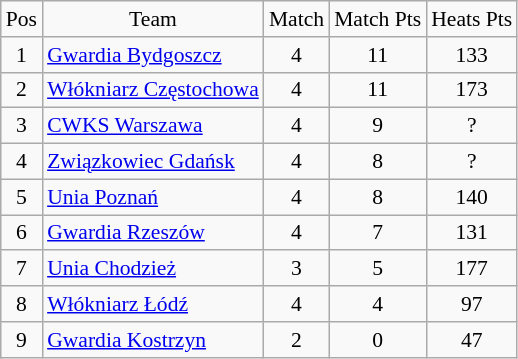<table class=wikitable style="font-size: 90%">
<tr align=center >
<td>Pos</td>
<td>Team</td>
<td>Match</td>
<td>Match Pts</td>
<td>Heats Pts</td>
</tr>
<tr align=center>
<td>1</td>
<td align=left><a href='#'>Gwardia Bydgoszcz</a></td>
<td>4</td>
<td>11</td>
<td>133</td>
</tr>
<tr align=center>
<td>2</td>
<td align=left><a href='#'>Włókniarz Częstochowa</a></td>
<td>4</td>
<td>11</td>
<td>173</td>
</tr>
<tr align=center>
<td>3</td>
<td align=left><a href='#'>CWKS Warszawa</a></td>
<td>4</td>
<td>9</td>
<td>?</td>
</tr>
<tr align=center>
<td>4</td>
<td align=left><a href='#'>Związkowiec Gdańsk</a></td>
<td>4</td>
<td>8</td>
<td>?</td>
</tr>
<tr align=center>
<td>5</td>
<td align=left><a href='#'>Unia Poznań</a></td>
<td>4</td>
<td>8</td>
<td>140</td>
</tr>
<tr align=center>
<td>6</td>
<td align=left><a href='#'>Gwardia Rzeszów</a></td>
<td>4</td>
<td>7</td>
<td>131</td>
</tr>
<tr align=center>
<td>7</td>
<td align=left><a href='#'>Unia Chodzież</a></td>
<td>3</td>
<td>5</td>
<td>177</td>
</tr>
<tr align=center>
<td>8</td>
<td align=left><a href='#'>Włókniarz Łódź</a></td>
<td>4</td>
<td>4</td>
<td>97</td>
</tr>
<tr align=center>
<td>9</td>
<td align=left><a href='#'>Gwardia Kostrzyn</a></td>
<td>2</td>
<td>0</td>
<td>47</td>
</tr>
</table>
